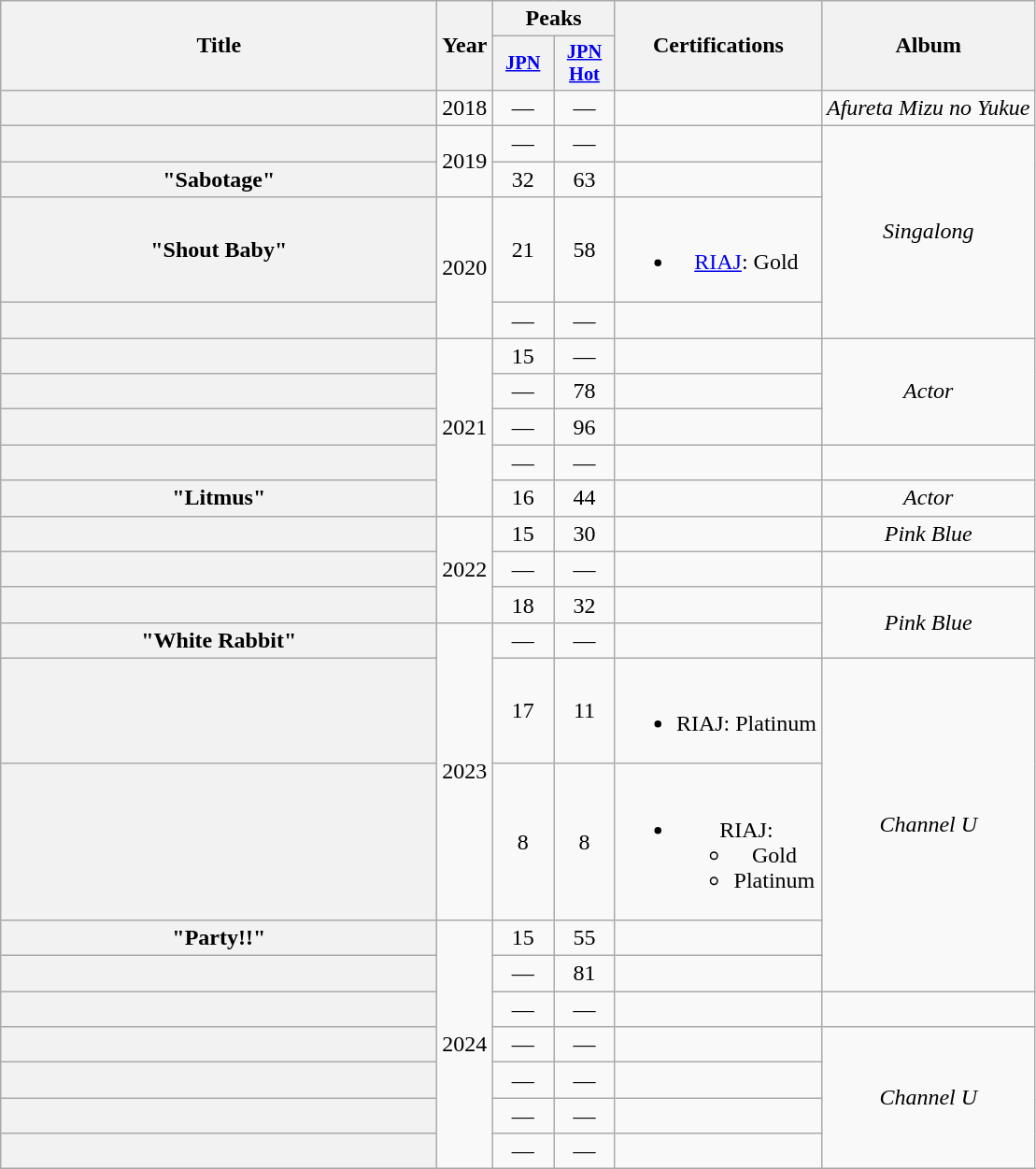<table class="wikitable plainrowheaders" style="text-align:center;">
<tr>
<th scope="col" rowspan="2" style="width:19em">Title</th>
<th scope="col" rowspan="2">Year</th>
<th scope="col" colspan="2">Peaks</th>
<th scope="col" rowspan="2">Certifications</th>
<th scope="col" rowspan="2">Album</th>
</tr>
<tr>
<th scope="col" style="width:2.75em;font-size:85%;"><a href='#'>JPN</a><br></th>
<th scope="col" style="width:2.75em;font-size:85%;"><a href='#'>JPN<br>Hot</a><br></th>
</tr>
<tr>
<th scope="row"></th>
<td>2018</td>
<td>—</td>
<td>—</td>
<td></td>
<td><em>Afureta Mizu no Yukue</em></td>
</tr>
<tr>
<th scope="row"></th>
<td rowspan="2">2019</td>
<td>—</td>
<td>—</td>
<td></td>
<td rowspan="4"><em>Singalong</em></td>
</tr>
<tr>
<th scope="row">"Sabotage"</th>
<td>32</td>
<td>63</td>
<td></td>
</tr>
<tr>
<th scope="row">"Shout Baby"</th>
<td rowspan="2">2020</td>
<td>21</td>
<td>58</td>
<td><br><ul><li><a href='#'>RIAJ</a>: Gold </li></ul></td>
</tr>
<tr>
<th scope="row"></th>
<td>—</td>
<td>—</td>
<td></td>
</tr>
<tr>
<th scope="row"></th>
<td rowspan="5">2021</td>
<td>15</td>
<td>—</td>
<td></td>
<td rowspan="3"><em>Actor</em></td>
</tr>
<tr>
<th scope="row"></th>
<td>—</td>
<td>78</td>
</tr>
<tr>
<th scope="row"></th>
<td>—</td>
<td>96</td>
<td></td>
</tr>
<tr>
<th scope="row"></th>
<td>—</td>
<td>—</td>
<td></td>
<td></td>
</tr>
<tr>
<th scope="row">"Litmus"</th>
<td>16</td>
<td>44</td>
<td></td>
<td><em>Actor</em></td>
</tr>
<tr>
<th scope="row"></th>
<td rowspan="3">2022</td>
<td>15</td>
<td>30</td>
<td></td>
<td><em>Pink Blue</em></td>
</tr>
<tr>
<th scope="row"></th>
<td>—</td>
<td>—</td>
<td></td>
<td></td>
</tr>
<tr>
<th scope="row"></th>
<td>18</td>
<td>32</td>
<td></td>
<td rowspan="2"><em>Pink Blue</em></td>
</tr>
<tr>
<th scope="row">"White Rabbit"</th>
<td rowspan="3">2023</td>
<td>—</td>
<td>—</td>
<td></td>
</tr>
<tr>
<th scope="row"></th>
<td>17</td>
<td>11</td>
<td><br><ul><li>RIAJ: Platinum </li></ul></td>
<td rowspan="4"><em>Channel U</em></td>
</tr>
<tr>
<th scope="row"></th>
<td>8</td>
<td>8</td>
<td><br><ul><li>RIAJ:<ul><li>Gold </li><li>Platinum </li></ul></li></ul></td>
</tr>
<tr>
<th scope="row">"Party!&excl;"</th>
<td rowspan="7">2024</td>
<td>15</td>
<td>55</td>
<td></td>
</tr>
<tr>
<th scope="row"></th>
<td>—</td>
<td>81</td>
<td></td>
</tr>
<tr>
<th scope="row"></th>
<td>—</td>
<td>—</td>
<td></td>
<td></td>
</tr>
<tr>
<th scope="row"></th>
<td>—</td>
<td>—</td>
<td></td>
<td rowspan="4"><em>Channel U</em></td>
</tr>
<tr>
<th scope="row"></th>
<td>—</td>
<td>—</td>
<td></td>
</tr>
<tr>
<th scope="row"></th>
<td>—</td>
<td>—</td>
<td></td>
</tr>
<tr>
<th scope="row"></th>
<td>—</td>
<td>—</td>
<td></td>
</tr>
</table>
